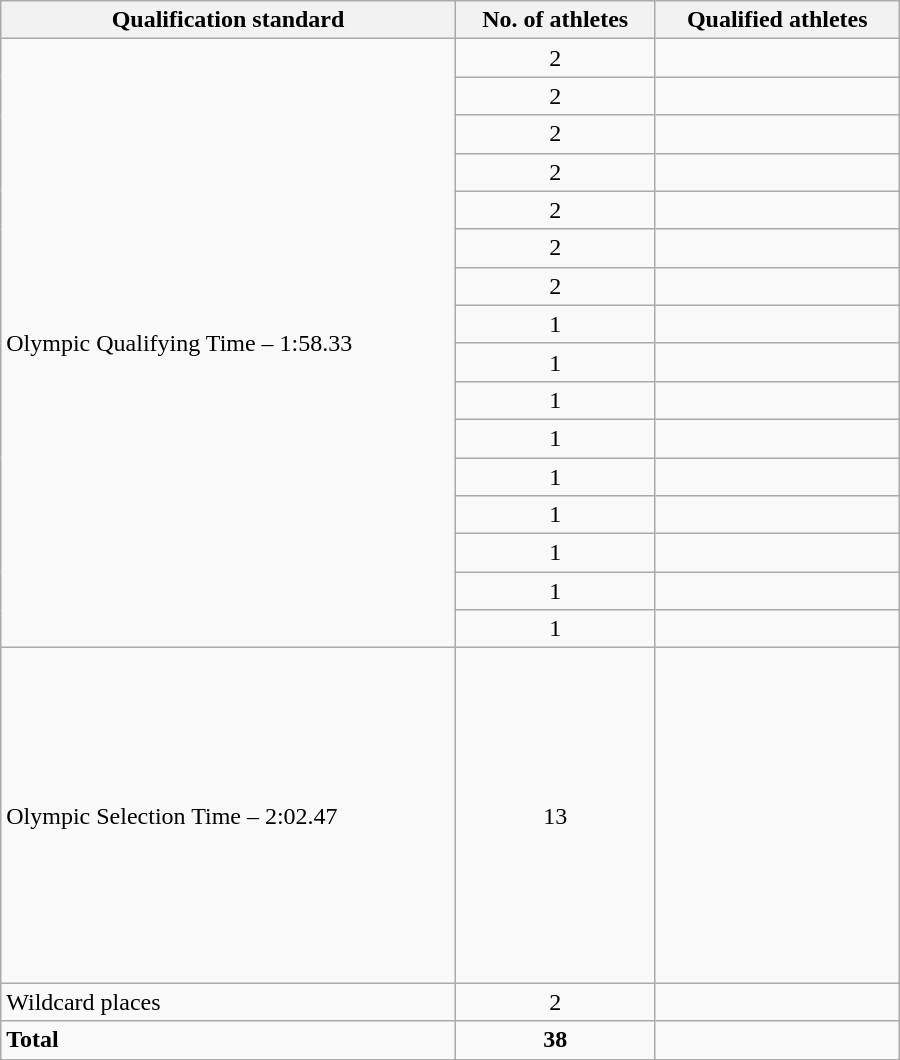<table class=wikitable style="text-align:left" width=600>
<tr>
<th>Qualification standard</th>
<th>No. of athletes</th>
<th>Qualified athletes</th>
</tr>
<tr>
<td rowspan="16">Olympic Qualifying Time – 1:58.33</td>
<td align=center>2</td>
<td><br></td>
</tr>
<tr>
<td align=center>2</td>
<td> <br></td>
</tr>
<tr>
<td align=center>2</td>
<td><br></td>
</tr>
<tr>
<td align=center>2</td>
<td><br></td>
</tr>
<tr>
<td align=center>2</td>
<td><br></td>
</tr>
<tr>
<td align=center>2</td>
<td><br></td>
</tr>
<tr>
<td align=center>2</td>
<td><br></td>
</tr>
<tr>
<td align=center>1</td>
<td></td>
</tr>
<tr>
<td align=center>1</td>
<td></td>
</tr>
<tr>
<td align=center>1</td>
<td></td>
</tr>
<tr>
<td align=center>1</td>
<td></td>
</tr>
<tr>
<td align=center>1</td>
<td></td>
</tr>
<tr>
<td align=center>1</td>
<td></td>
</tr>
<tr>
<td align=center>1</td>
<td></td>
</tr>
<tr>
<td align=center>1</td>
<td></td>
</tr>
<tr>
<td align=center>1</td>
<td></td>
</tr>
<tr>
<td rowspan="1">Olympic Selection Time – 2:02.47</td>
<td align=center>13</td>
<td>  <br> <br>  <br> <br> <br> <br>  <br>  <br>  <br>  <br> <br>  <br> </td>
</tr>
<tr>
<td rowspan="1">Wildcard places</td>
<td align=center>2</td>
<td><br></td>
</tr>
<tr>
<td><strong>Total</strong></td>
<td align=center><strong>38</strong></td>
<td></td>
</tr>
</table>
